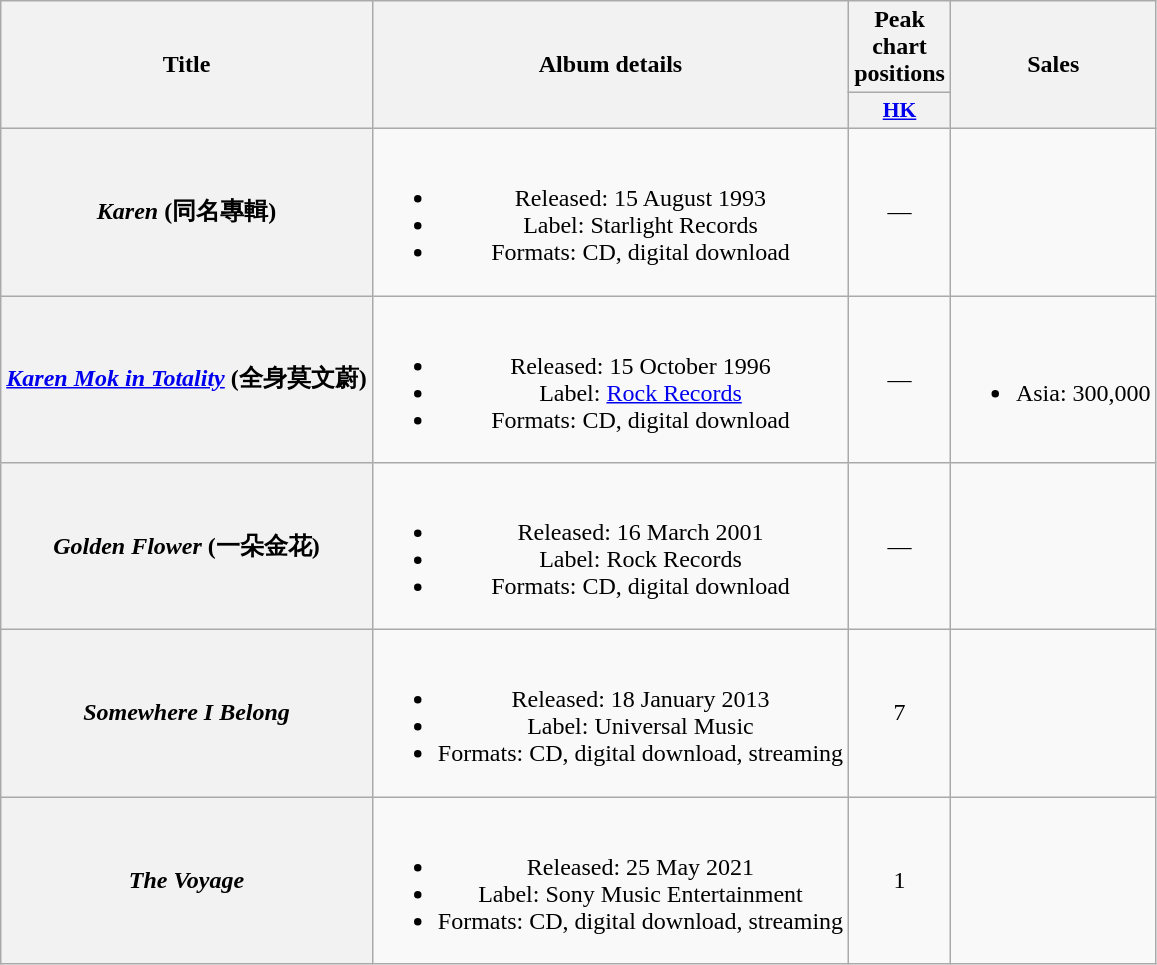<table class="wikitable plainrowheaders" style="text-align:center;">
<tr>
<th rowspan="2">Title</th>
<th rowspan="2">Album details</th>
<th>Peak chart positions</th>
<th rowspan="2">Sales</th>
</tr>
<tr>
<th scope="col" style="width:2.8em;font-size:90%;"><a href='#'>HK</a><br></th>
</tr>
<tr>
<th scope="row"><em>Karen</em> (同名專輯)</th>
<td><br><ul><li>Released: 15 August 1993</li><li>Label: Starlight Records</li><li>Formats: CD, digital download</li></ul></td>
<td>—</td>
<td></td>
</tr>
<tr>
<th scope="row"><em><a href='#'>Karen Mok in Totality</a></em> (全身莫文蔚)</th>
<td><br><ul><li>Released: 15 October 1996</li><li>Label: <a href='#'>Rock Records</a></li><li>Formats: CD, digital download</li></ul></td>
<td>—</td>
<td><br><ul><li>Asia: 300,000</li></ul></td>
</tr>
<tr>
<th scope="row"><em>Golden Flower</em> (一朵金花)</th>
<td><br><ul><li>Released: 16 March 2001</li><li>Label: Rock Records</li><li>Formats: CD, digital download</li></ul></td>
<td>—</td>
<td></td>
</tr>
<tr>
<th scope="row"><em>Somewhere I Belong</em></th>
<td><br><ul><li>Released: 18 January 2013</li><li>Label: Universal Music</li><li>Formats: CD, digital download, streaming</li></ul></td>
<td>7</td>
<td></td>
</tr>
<tr>
<th scope="row"><em>The Voyage</em></th>
<td><br><ul><li>Released: 25 May 2021</li><li>Label: Sony Music Entertainment</li><li>Formats: CD, digital download, streaming</li></ul></td>
<td>1</td>
<td></td>
</tr>
</table>
